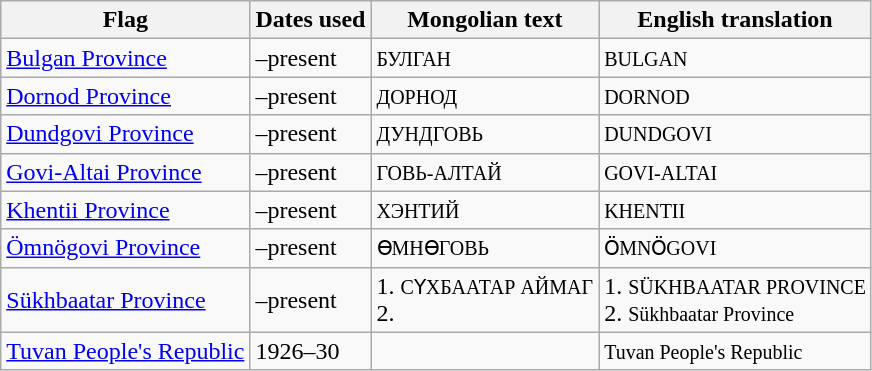<table class="wikitable sortable noresize">
<tr>
<th>Flag</th>
<th>Dates used</th>
<th>Mongolian text</th>
<th>English translation</th>
</tr>
<tr>
<td> <a href='#'>Bulgan Province</a></td>
<td>–present</td>
<td><small>БУЛГАН</small></td>
<td><small>BULGAN</small></td>
</tr>
<tr>
<td> <a href='#'>Dornod Province</a></td>
<td>–present</td>
<td><small>ДОРНОД</small></td>
<td><small>DORNOD</small></td>
</tr>
<tr>
<td> <a href='#'>Dundgovi Province</a></td>
<td>–present</td>
<td><small>ДУНДГОВЬ</small></td>
<td><small>DUNDGOVI</small></td>
</tr>
<tr>
<td> <a href='#'>Govi-Altai Province</a></td>
<td>–present</td>
<td><small>ГОВЬ-АЛТАЙ</small></td>
<td><small>GOVI-ALTAI</small></td>
</tr>
<tr>
<td> <a href='#'>Khentii Province</a></td>
<td>–present</td>
<td><small>ХЭНТИЙ</small></td>
<td><small>KHENTII</small></td>
</tr>
<tr>
<td> <a href='#'>Ömnögovi Province</a></td>
<td>–present</td>
<td><small>ӨМНӨГОВЬ</small></td>
<td><small>ӦMNӦGOVI</small></td>
</tr>
<tr>
<td> <a href='#'>Sükhbaatar Province</a></td>
<td>–present</td>
<td>1. <small>СҮХБААТАР АЙМАГ</small><br>2. <small></small></td>
<td>1. <small>SÜKHBAATAR PROVINCE</small><br>2. <small>Sükhbaatar Province</small></td>
</tr>
<tr>
<td> <a href='#'>Tuvan People's Republic</a></td>
<td>1926–30</td>
<td><small></small></td>
<td><small>Tuvan People's Republic</small></td>
</tr>
</table>
